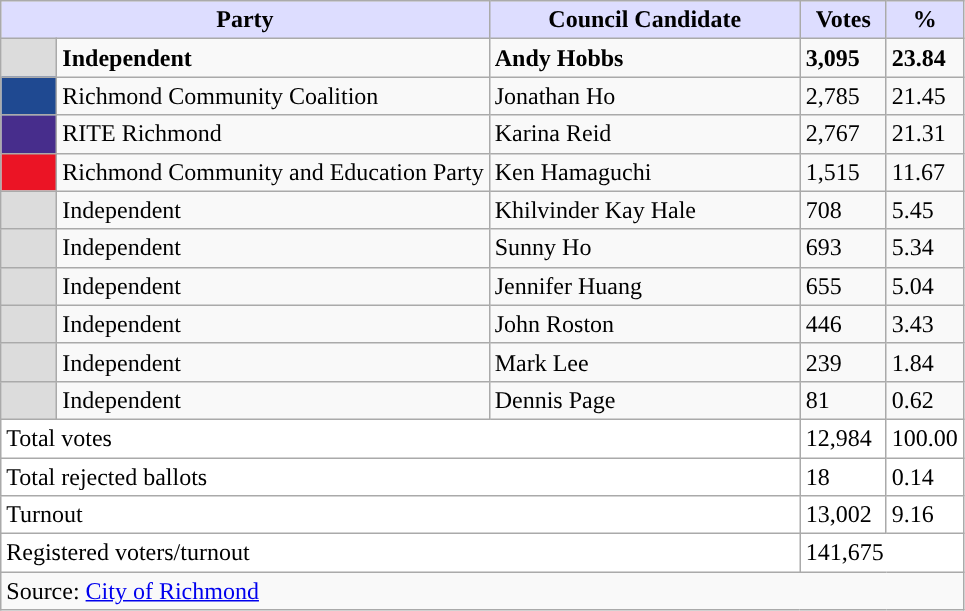<table class="wikitable">
<tr>
<th style="background:#ddf;" width="250px" colspan="2">Party</th>
<th style="background:#ddf;" width="200px">Council Candidate</th>
<th style="background:#ddf;" width="50px">Votes</th>
<th style="background:#ddf;" width="30px">%</th>
</tr>
<tr>
<td style="background:gainsboro" width="30px"> </td>
<td><strong>Independent</strong></td>
<td><strong>Andy Hobbs</strong></td>
<td><strong>3,095</strong></td>
<td><strong>23.84</strong></td>
</tr>
<tr>
<td style="background:#1F4991;" width="30px"> </td>
<td>Richmond Community Coalition</td>
<td>Jonathan Ho</td>
<td>2,785</td>
<td>21.45</td>
</tr>
<tr>
<td style="background:#472D8C" width="30px"> </td>
<td>RITE Richmond</td>
<td>Karina Reid</td>
<td>2,767</td>
<td>21.31</td>
</tr>
<tr>
<td style="background:#EB1425" width="30px"> </td>
<td>Richmond Community and Education Party</td>
<td>Ken Hamaguchi</td>
<td>1,515</td>
<td>11.67</td>
</tr>
<tr>
<td style="background:gainsboro" width="30px"> </td>
<td>Independent</td>
<td>Khilvinder Kay Hale</td>
<td>708</td>
<td>5.45</td>
</tr>
<tr>
<td style="background:gainsboro" width="30px"> </td>
<td>Independent</td>
<td>Sunny Ho</td>
<td>693</td>
<td>5.34</td>
</tr>
<tr>
<td style="background:gainsboro" width="30px"> </td>
<td>Independent</td>
<td>Jennifer Huang</td>
<td>655</td>
<td>5.04</td>
</tr>
<tr>
<td style="background:gainsboro" width="30px"> </td>
<td>Independent</td>
<td>John Roston</td>
<td>446</td>
<td>3.43</td>
</tr>
<tr>
<td style="background:gainsboro" width="30px"> </td>
<td>Independent</td>
<td>Mark Lee</td>
<td>239</td>
<td>1.84</td>
</tr>
<tr>
<td style="background:gainsboro" width="30px"> </td>
<td>Independent</td>
<td>Dennis Page</td>
<td>81</td>
<td>0.62</td>
</tr>
<tr style="background:#ffff">
<td colspan="3">Total votes</td>
<td>12,984</td>
<td>100.00</td>
</tr>
<tr style="background:#ffff">
<td colspan="3">Total rejected ballots</td>
<td>18</td>
<td>0.14</td>
</tr>
<tr style="background:#ffff">
<td colspan="3">Turnout</td>
<td>13,002</td>
<td>9.16</td>
</tr>
<tr style="background:#ffff">
<td colspan="3">Registered voters/turnout</td>
<td colspan="2">141,675</td>
</tr>
<tr style="background:solid darkgray">
<td colspan="5">Source: <a href='#'>City of Richmond</a></td>
</tr>
</table>
